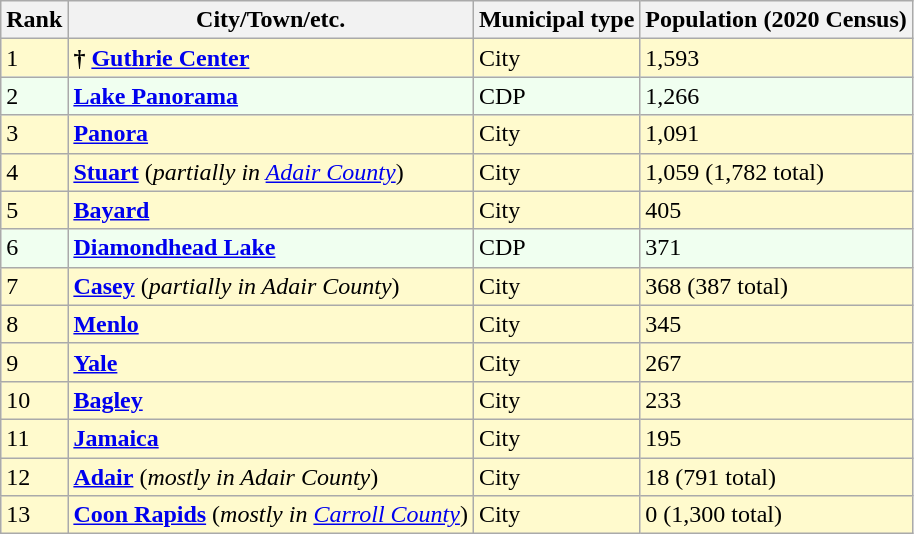<table class="wikitable sortable">
<tr>
<th>Rank</th>
<th>City/Town/etc.</th>
<th>Municipal type</th>
<th>Population (2020 Census)</th>
</tr>
<tr style=background-color:#FFFACD>
<td>1</td>
<td><strong>†</strong> <strong><a href='#'>Guthrie Center</a></strong></td>
<td>City</td>
<td>1,593</td>
</tr>
<tr style=background-color:#F0FFF0>
<td>2</td>
<td><strong><a href='#'>Lake Panorama</a></strong></td>
<td>CDP</td>
<td>1,266</td>
</tr>
<tr style=background-color:#FFFACD>
<td>3</td>
<td><strong><a href='#'>Panora</a></strong></td>
<td>City</td>
<td>1,091</td>
</tr>
<tr style=background-color:#FFFACD>
<td>4</td>
<td><strong><a href='#'>Stuart</a></strong> (<em>partially in <a href='#'>Adair County</a></em>)</td>
<td>City</td>
<td>1,059 (1,782 total)</td>
</tr>
<tr style=background-color:#FFFACD>
<td>5</td>
<td><strong><a href='#'>Bayard</a></strong></td>
<td>City</td>
<td>405</td>
</tr>
<tr style=background-color:#F0FFF0>
<td>6</td>
<td><strong><a href='#'>Diamondhead Lake</a></strong></td>
<td>CDP</td>
<td>371</td>
</tr>
<tr style=background-color:#FFFACD>
<td>7</td>
<td><strong><a href='#'>Casey</a></strong> (<em>partially in Adair County</em>)</td>
<td>City</td>
<td>368 (387 total)</td>
</tr>
<tr style=background-color:#FFFACD>
<td>8</td>
<td><strong><a href='#'>Menlo</a></strong></td>
<td>City</td>
<td>345</td>
</tr>
<tr style=background-color:#FFFACD>
<td>9</td>
<td><strong><a href='#'>Yale</a></strong></td>
<td>City</td>
<td>267</td>
</tr>
<tr style=background-color:#FFFACD>
<td>10</td>
<td><strong><a href='#'>Bagley</a></strong></td>
<td>City</td>
<td>233</td>
</tr>
<tr style=background-color:#FFFACD>
<td>11</td>
<td><strong><a href='#'>Jamaica</a></strong></td>
<td>City</td>
<td>195</td>
</tr>
<tr style=background-color:#FFFACD>
<td>12</td>
<td><strong><a href='#'>Adair</a></strong> (<em>mostly in Adair County</em>)</td>
<td>City</td>
<td>18 (791 total)</td>
</tr>
<tr style=background-color:#FFFACD>
<td>13</td>
<td><strong><a href='#'>Coon Rapids</a></strong> (<em>mostly in <a href='#'>Carroll County</a></em>)</td>
<td>City</td>
<td>0 (1,300 total)</td>
</tr>
</table>
